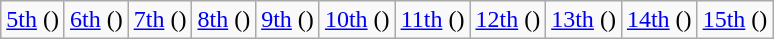<table class="wikitable" summary="Notable hospital articles by century established (number of articles in Wikipedia)">
<tr>
<td><a href='#'>5th</a> ()</td>
<td><a href='#'>6th</a> ()</td>
<td><a href='#'>7th</a> ()</td>
<td><a href='#'>8th</a> ()</td>
<td><a href='#'>9th</a> ()</td>
<td><a href='#'>10th</a> ()</td>
<td><a href='#'>11th</a> ()</td>
<td><a href='#'>12th</a> ()</td>
<td><a href='#'>13th</a> ()</td>
<td><a href='#'>14th</a> ()</td>
<td><a href='#'>15th</a> ()</td>
</tr>
</table>
